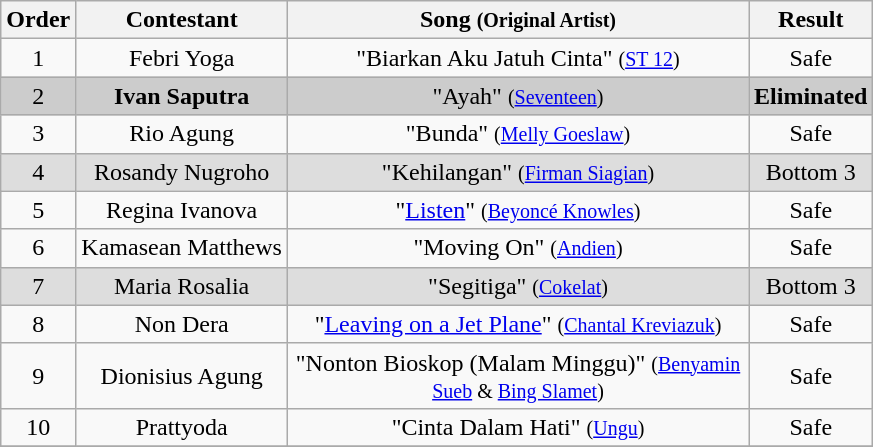<table class="wikitable plainrowheaders" style="text-align:center;">
<tr>
<th scope="col">Order</th>
<th scope="col">Contestant</th>
<th style="width:300px;" scope="col">Song <small>(Original Artist)</small></th>
<th scope="col">Result</th>
</tr>
<tr>
<td>1</td>
<td>Febri Yoga</td>
<td>"Biarkan Aku Jatuh Cinta" <small>(<a href='#'>ST 12</a>)</small></td>
<td>Safe</td>
</tr>
<tr style="background:#ccc;">
<td>2</td>
<td><strong>Ivan Saputra</strong></td>
<td>"Ayah" <small>(<a href='#'>Seventeen</a>)</small></td>
<td><strong>Eliminated</strong></td>
</tr>
<tr>
<td>3</td>
<td>Rio Agung</td>
<td>"Bunda" <small>(<a href='#'>Melly Goeslaw</a>)</small></td>
<td>Safe</td>
</tr>
<tr style="background:#ddd;">
<td>4</td>
<td>Rosandy Nugroho</td>
<td>"Kehilangan" <small>(<a href='#'>Firman Siagian</a>)</small></td>
<td>Bottom 3</td>
</tr>
<tr>
<td>5</td>
<td>Regina Ivanova</td>
<td>"<a href='#'>Listen</a>" <small>(<a href='#'>Beyoncé Knowles</a>)</small></td>
<td>Safe</td>
</tr>
<tr>
<td>6</td>
<td>Kamasean Matthews</td>
<td>"Moving On" <small>(<a href='#'>Andien</a>)</small></td>
<td>Safe</td>
</tr>
<tr style="background:#ddd;">
<td>7</td>
<td>Maria Rosalia</td>
<td>"Segitiga" <small>(<a href='#'>Cokelat</a>)</small></td>
<td>Bottom 3</td>
</tr>
<tr>
<td>8</td>
<td>Non Dera</td>
<td>"<a href='#'>Leaving on a Jet Plane</a>" <small>(<a href='#'>Chantal Kreviazuk</a>)</small></td>
<td>Safe</td>
</tr>
<tr>
<td>9</td>
<td>Dionisius Agung</td>
<td>"Nonton Bioskop (Malam Minggu)" <small>(<a href='#'>Benyamin Sueb</a> & <a href='#'>Bing Slamet</a>)</small></td>
<td>Safe</td>
</tr>
<tr>
<td>10</td>
<td>Prattyoda</td>
<td>"Cinta Dalam Hati" <small>(<a href='#'>Ungu</a>)</small></td>
<td>Safe</td>
</tr>
<tr>
</tr>
</table>
